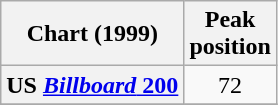<table class="wikitable plainrowheaders sortable" style="text-align:center;">
<tr>
<th>Chart (1999)</th>
<th>Peak<br>position</th>
</tr>
<tr>
<th scope="row">US <a href='#'><em>Billboard</em> 200</a></th>
<td>72</td>
</tr>
<tr>
</tr>
</table>
